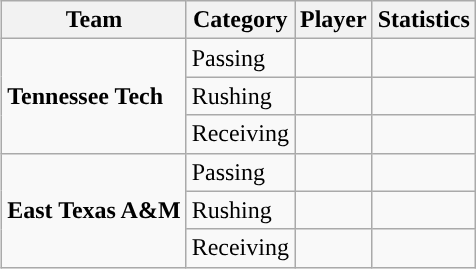<table class="wikitable" style="float: right;">
<tr>
<th>Team</th>
<th>Category</th>
<th>Player</th>
<th>Statistics</th>
</tr>
<tr>
<td rowspan=3><strong>Tennessee Tech</strong></td>
<td>Passing</td>
<td></td>
<td></td>
</tr>
<tr>
<td>Rushing</td>
<td></td>
<td></td>
</tr>
<tr>
<td>Receiving</td>
<td></td>
<td></td>
</tr>
<tr>
<td rowspan=3><strong>East Texas A&M</strong></td>
<td>Passing</td>
<td></td>
<td></td>
</tr>
<tr>
<td>Rushing</td>
<td></td>
<td></td>
</tr>
<tr>
<td>Receiving</td>
<td></td>
<td></td>
</tr>
</table>
